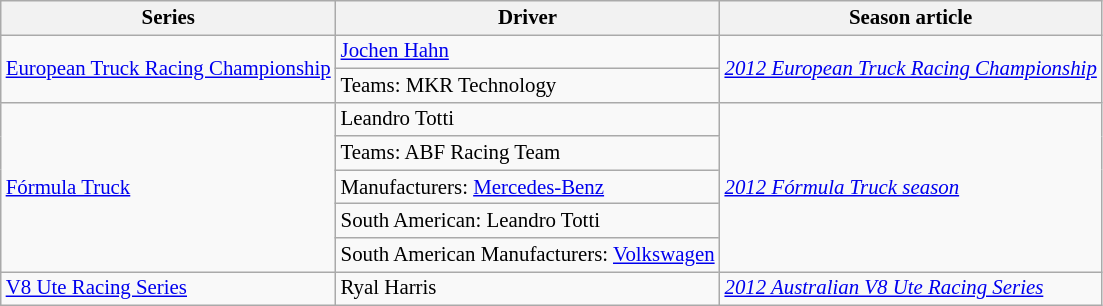<table class="wikitable" style="font-size: 87%;">
<tr>
<th>Series</th>
<th>Driver</th>
<th>Season article</th>
</tr>
<tr>
<td rowspan=2><a href='#'>European Truck Racing Championship</a></td>
<td> <a href='#'>Jochen Hahn</a></td>
<td rowspan=2><em><a href='#'>2012 European Truck Racing Championship</a></em></td>
</tr>
<tr>
<td>Teams:  MKR Technology</td>
</tr>
<tr>
<td rowspan=5><a href='#'>Fórmula Truck</a></td>
<td> Leandro Totti</td>
<td rowspan=5><em><a href='#'>2012 Fórmula Truck season</a></em></td>
</tr>
<tr>
<td>Teams:  ABF Racing Team</td>
</tr>
<tr>
<td>Manufacturers:  <a href='#'>Mercedes-Benz</a></td>
</tr>
<tr>
<td>South American:  Leandro Totti</td>
</tr>
<tr>
<td>South American Manufacturers:  <a href='#'>Volkswagen</a></td>
</tr>
<tr>
<td><a href='#'>V8 Ute Racing Series</a></td>
<td> Ryal Harris</td>
<td><em><a href='#'>2012 Australian V8 Ute Racing Series</a></em></td>
</tr>
</table>
